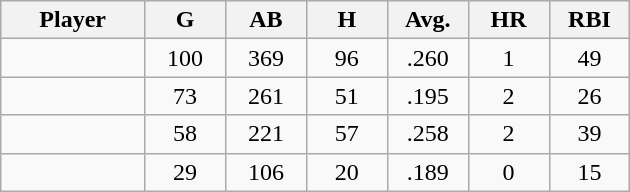<table class="wikitable sortable">
<tr>
<th bgcolor="#DDDDFF" width="16%">Player</th>
<th bgcolor="#DDDDFF" width="9%">G</th>
<th bgcolor="#DDDDFF" width="9%">AB</th>
<th bgcolor="#DDDDFF" width="9%">H</th>
<th bgcolor="#DDDDFF" width="9%">Avg.</th>
<th bgcolor="#DDDDFF" width="9%">HR</th>
<th bgcolor="#DDDDFF" width="9%">RBI</th>
</tr>
<tr align="center">
<td></td>
<td>100</td>
<td>369</td>
<td>96</td>
<td>.260</td>
<td>1</td>
<td>49</td>
</tr>
<tr align="center">
<td></td>
<td>73</td>
<td>261</td>
<td>51</td>
<td>.195</td>
<td>2</td>
<td>26</td>
</tr>
<tr align="center">
<td></td>
<td>58</td>
<td>221</td>
<td>57</td>
<td>.258</td>
<td>2</td>
<td>39</td>
</tr>
<tr align="center">
<td></td>
<td>29</td>
<td>106</td>
<td>20</td>
<td>.189</td>
<td>0</td>
<td>15</td>
</tr>
</table>
